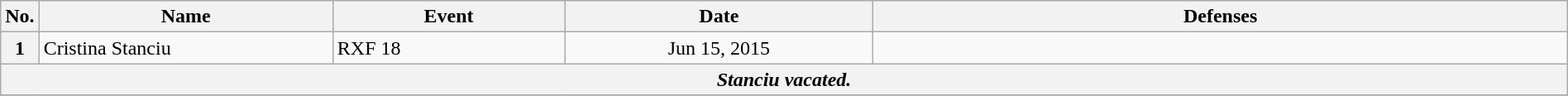<table class="wikitable" width=100%>
<tr>
<th width=1%>No.</th>
<th width=19%>Name</th>
<th width=15%>Event</th>
<th width=20%>Date</th>
<th width=45%>Defenses</th>
</tr>
<tr>
<th>1</th>
<td> Cristina Stanciu <br></td>
<td>RXF 18 <br></td>
<td align=center>Jun 15, 2015</td>
<td></td>
</tr>
<tr>
<th colspan=5 align=center><em>Stanciu vacated.</em></th>
</tr>
<tr>
</tr>
</table>
